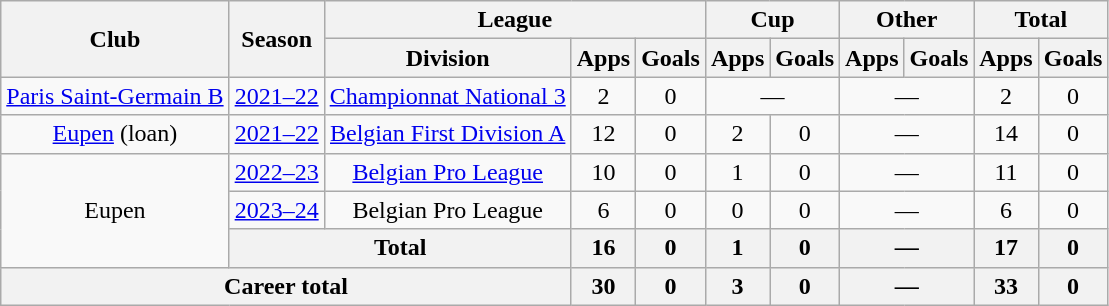<table class="wikitable" Style="text-align: center">
<tr>
<th rowspan="2">Club</th>
<th rowspan="2">Season</th>
<th colspan="3">League</th>
<th colspan="2">Cup</th>
<th colspan="2">Other</th>
<th colspan="2">Total</th>
</tr>
<tr>
<th>Division</th>
<th>Apps</th>
<th>Goals</th>
<th>Apps</th>
<th>Goals</th>
<th>Apps</th>
<th>Goals</th>
<th>Apps</th>
<th>Goals</th>
</tr>
<tr>
<td><a href='#'>Paris Saint-Germain B</a></td>
<td><a href='#'>2021–22</a></td>
<td><a href='#'>Championnat National 3</a></td>
<td>2</td>
<td>0</td>
<td colspan="2">—</td>
<td colspan="2">—</td>
<td>2</td>
<td>0</td>
</tr>
<tr>
<td><a href='#'>Eupen</a> (loan)</td>
<td><a href='#'>2021–22</a></td>
<td><a href='#'>Belgian First Division A</a></td>
<td>12</td>
<td>0</td>
<td>2</td>
<td>0</td>
<td colspan="2">—</td>
<td>14</td>
<td>0</td>
</tr>
<tr>
<td rowspan="3">Eupen</td>
<td><a href='#'>2022–23</a></td>
<td><a href='#'>Belgian Pro League</a></td>
<td>10</td>
<td>0</td>
<td>1</td>
<td>0</td>
<td colspan="2">—</td>
<td>11</td>
<td>0</td>
</tr>
<tr>
<td><a href='#'>2023–24</a></td>
<td>Belgian Pro League</td>
<td>6</td>
<td>0</td>
<td>0</td>
<td>0</td>
<td colspan="2">—</td>
<td>6</td>
<td>0</td>
</tr>
<tr>
<th colspan="2">Total</th>
<th>16</th>
<th>0</th>
<th>1</th>
<th>0</th>
<th colspan="2">—</th>
<th>17</th>
<th>0</th>
</tr>
<tr>
<th colspan="3">Career total</th>
<th>30</th>
<th>0</th>
<th>3</th>
<th>0</th>
<th colspan="2">—</th>
<th>33</th>
<th>0</th>
</tr>
</table>
